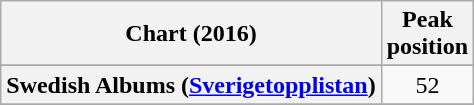<table class="wikitable sortable plainrowheaders" style="text-align:center">
<tr>
<th scope="col">Chart (2016)</th>
<th scope="col">Peak<br> position</th>
</tr>
<tr>
</tr>
<tr>
</tr>
<tr>
</tr>
<tr>
</tr>
<tr>
</tr>
<tr>
<th scope="row">Swedish Albums (<a href='#'>Sverigetopplistan</a>)</th>
<td>52</td>
</tr>
<tr>
</tr>
<tr>
</tr>
</table>
